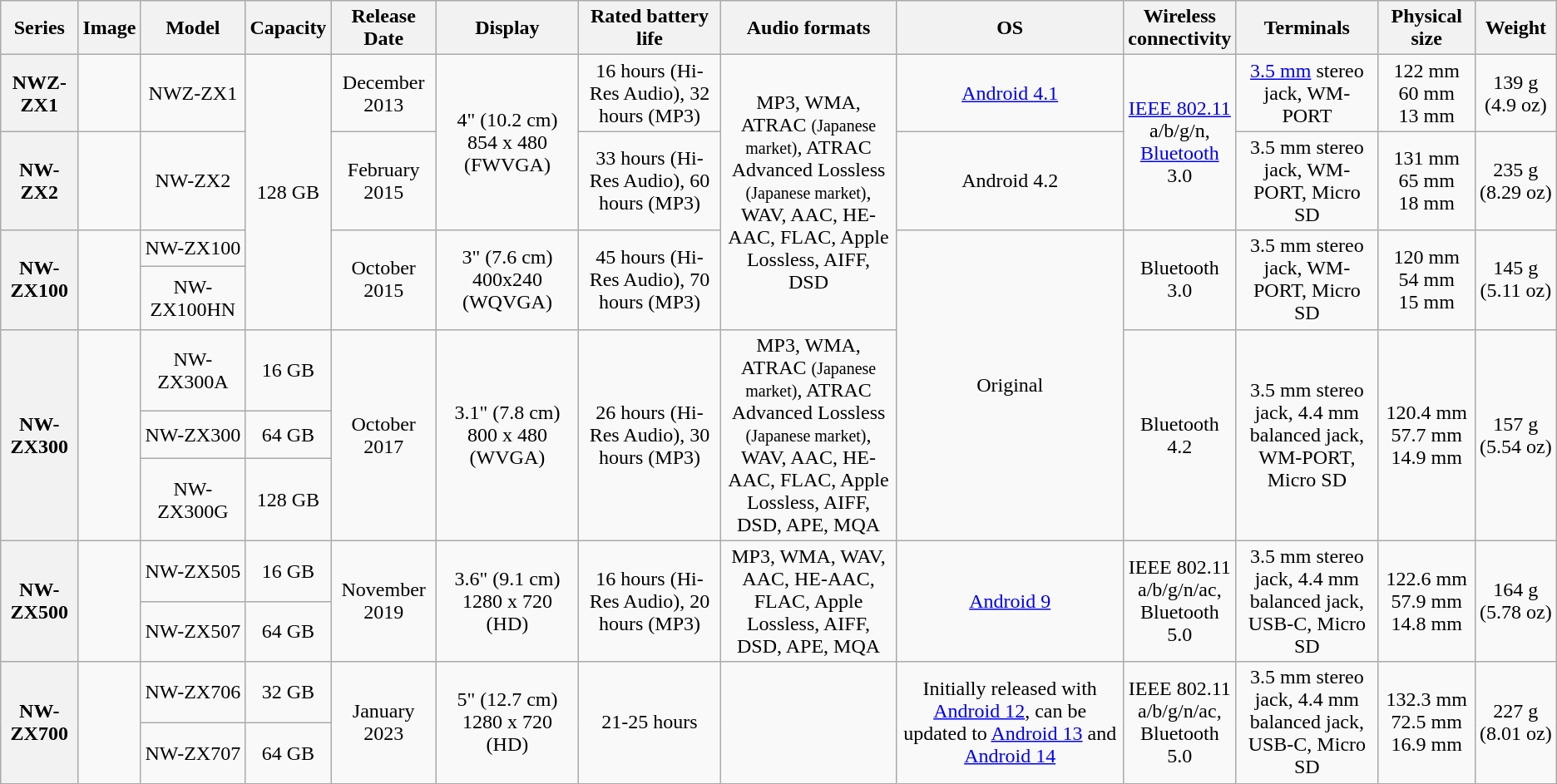<table class="wikitable" style="text-align:center">
<tr>
<th>Series</th>
<th>Image</th>
<th>Model</th>
<th>Capacity</th>
<th>Release Date</th>
<th style="width: 80pt;">Display</th>
<th style="width: 80pt;">Rated battery life</th>
<th style="width: 100pt;">Audio formats</th>
<th>OS</th>
<th style="width: 60pt;">Wireless connectivity</th>
<th style="width: 80pt;">Terminals</th>
<th>Physical size</th>
<th>Weight</th>
</tr>
<tr>
<th>NWZ-ZX1</th>
<td></td>
<td>NWZ-ZX1</td>
<td rowspan="4">128 GB</td>
<td>December 2013</td>
<td rowspan="2">4" (10.2 cm) 854 x 480 (FWVGA)</td>
<td>16 hours (Hi-Res Audio), 32 hours (MP3)</td>
<td rowspan="4">MP3, WMA, ATRAC <small>(Japanese market)</small>, ATRAC Advanced Lossless <small>(Japanese market)</small>, WAV, AAC, HE-AAC, FLAC, Apple Lossless, AIFF, DSD</td>
<td><a href='#'>Android 4.1</a></td>
<td rowspan="2"><a href='#'>IEEE 802.11</a> a/b/g/n, <a href='#'>Bluetooth</a> 3.0</td>
<td><a href='#'>3.5 mm</a> stereo jack, WM-PORT</td>
<td>122 mm<br>60 mm<br>13 mm</td>
<td>139 g<br>(4.9 oz)</td>
</tr>
<tr>
<th>NW-ZX2</th>
<td></td>
<td>NW-ZX2</td>
<td>February 2015</td>
<td>33 hours (Hi-Res Audio), 60 hours (MP3)</td>
<td>Android 4.2</td>
<td>3.5 mm stereo jack, WM-PORT, Micro SD</td>
<td>131 mm<br>65 mm<br>18 mm</td>
<td>235 g<br>(8.29 oz)</td>
</tr>
<tr>
<th rowspan="2">NW-ZX100</th>
<td rowspan="2"></td>
<td>NW-ZX100</td>
<td rowspan="2">October 2015</td>
<td rowspan="2">3" (7.6 cm) 400x240 (WQVGA)</td>
<td rowspan="2">45 hours (Hi-Res Audio), 70 hours (MP3)</td>
<td rowspan="5">Original</td>
<td rowspan="2">Bluetooth 3.0</td>
<td rowspan="2">3.5 mm stereo jack, WM-PORT, Micro SD</td>
<td rowspan="2">120 mm<br>54 mm<br>15 mm</td>
<td rowspan="2">145 g<br>(5.11 oz)</td>
</tr>
<tr>
<td>NW-ZX100HN</td>
</tr>
<tr>
<th rowspan="3">NW-ZX300</th>
<td rowspan="3"></td>
<td>NW-ZX300A</td>
<td>16 GB</td>
<td rowspan="3">October 2017</td>
<td rowspan="3">3.1" (7.8 cm) 800 x 480 (WVGA)</td>
<td rowspan="3">26 hours (Hi-Res Audio), 30 hours (MP3)</td>
<td rowspan="3">MP3, WMA, ATRAC <small>(Japanese market)</small>, ATRAC Advanced Lossless <small>(Japanese market)</small>, WAV, AAC, HE-AAC, FLAC, Apple Lossless, AIFF, DSD, APE, MQA</td>
<td rowspan="3">Bluetooth 4.2</td>
<td rowspan="3">3.5 mm stereo jack, 4.4 mm balanced jack, WM-PORT, Micro SD</td>
<td rowspan="3">120.4 mm<br>57.7 mm<br>14.9 mm</td>
<td rowspan="3">157 g<br>(5.54 oz)</td>
</tr>
<tr>
<td>NW-ZX300</td>
<td>64 GB</td>
</tr>
<tr>
<td>NW-ZX300G</td>
<td>128 GB</td>
</tr>
<tr>
<th rowspan="2">NW-ZX500</th>
<td rowspan="2"></td>
<td>NW-ZX505</td>
<td>16 GB</td>
<td rowspan="2">November 2019</td>
<td rowspan="2">3.6" (9.1 cm) 1280 x 720 (HD)</td>
<td rowspan="2">16 hours (Hi-Res Audio), 20 hours (MP3)</td>
<td rowspan="2">MP3, WMA, WAV, AAC, HE-AAC, FLAC, Apple Lossless, AIFF, DSD, APE, MQA</td>
<td rowspan="2"><a href='#'>Android 9</a></td>
<td rowspan="2">IEEE 802.11 a/b/g/n/ac, Bluetooth 5.0</td>
<td rowspan="2">3.5 mm stereo jack, 4.4 mm balanced jack, USB-C, Micro SD</td>
<td rowspan="2">122.6 mm<br>57.9 mm<br>14.8 mm</td>
<td rowspan="2">164 g<br>(5.78 oz)</td>
</tr>
<tr>
<td>NW-ZX507</td>
<td>64 GB</td>
</tr>
<tr>
<th rowspan="2">NW-ZX700</th>
<td rowspan="2"></td>
<td>NW-ZX706</td>
<td>32 GB</td>
<td rowspan="2">January 2023</td>
<td rowspan="2">5" (12.7 cm) 1280 x 720 (HD)</td>
<td rowspan="2">21-25 hours</td>
<td rowspan="2"></td>
<td rowspan="2">Initially released with <a href='#'>Android 12</a>, can be updated to <a href='#'>Android 13</a> and <a href='#'>Android 14</a></td>
<td rowspan="2">IEEE 802.11 a/b/g/n/ac, Bluetooth 5.0</td>
<td rowspan="2">3.5 mm stereo jack, 4.4 mm balanced jack, USB-C, Micro SD</td>
<td rowspan="2">132.3 mm<br>72.5 mm<br>16.9 mm</td>
<td rowspan="2">227 g<br>(8.01 oz)</td>
</tr>
<tr>
<td>NW-ZX707</td>
<td>64 GB</td>
</tr>
</table>
